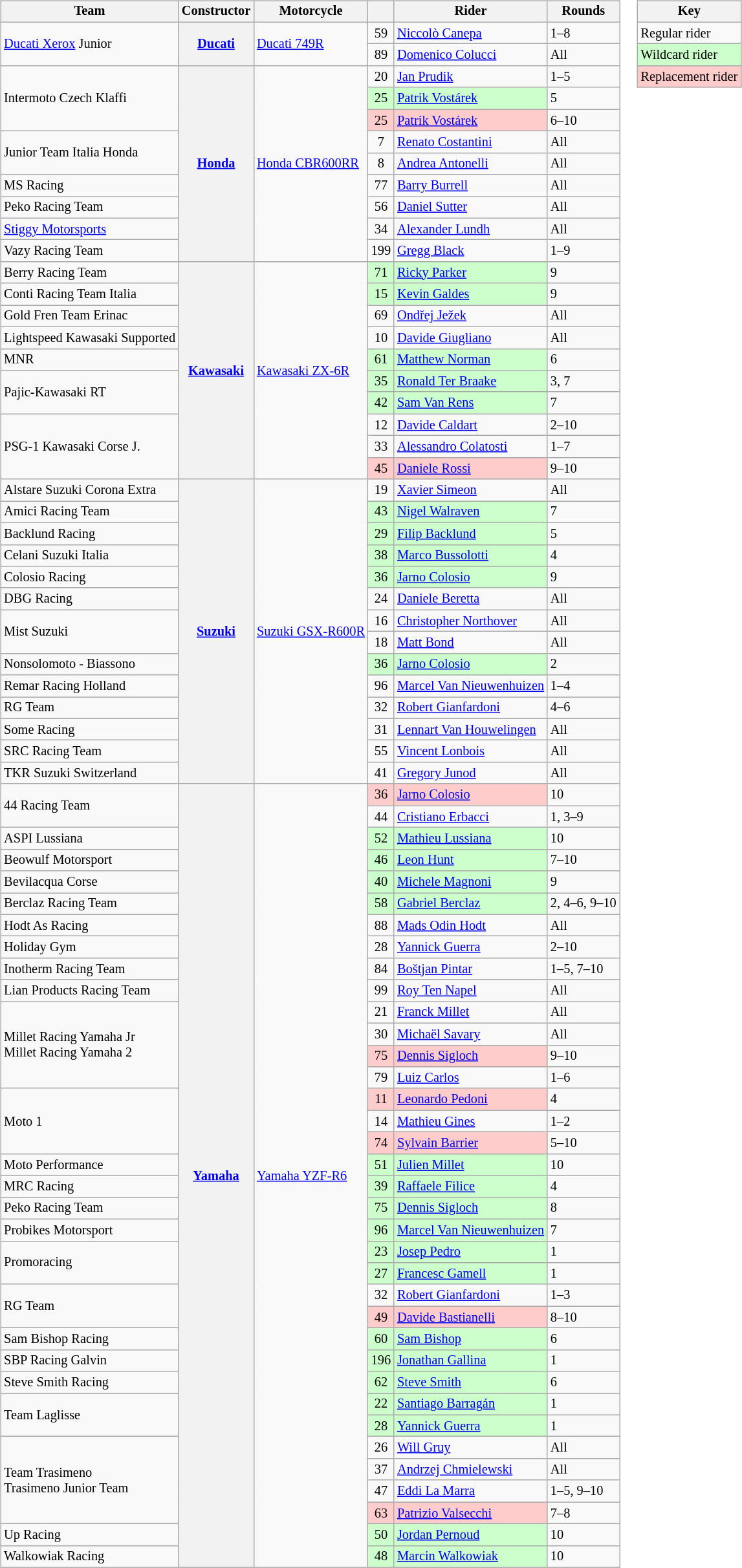<table>
<tr>
<td><br><table class="wikitable" style="font-size: 85%">
<tr>
<th>Team</th>
<th>Constructor</th>
<th>Motorcycle</th>
<th></th>
<th>Rider</th>
<th>Rounds</th>
</tr>
<tr>
<td rowspan="2"><a href='#'>Ducati Xerox</a> Junior</td>
<th rowspan="2"><a href='#'>Ducati</a></th>
<td rowspan="2"><a href='#'>Ducati 749R</a></td>
<td align="center">59</td>
<td> <a href='#'>Niccolò Canepa</a></td>
<td>1–8</td>
</tr>
<tr>
<td align="center">89</td>
<td> <a href='#'>Domenico Colucci</a></td>
<td>All</td>
</tr>
<tr>
<td rowspan="3">Intermoto Czech Klaffi</td>
<th rowspan="9"><a href='#'>Honda</a></th>
<td rowspan="9"><a href='#'>Honda CBR600RR</a></td>
<td align="center">20</td>
<td> <a href='#'>Jan Prudik</a></td>
<td>1–5</td>
</tr>
<tr>
<td style="background:#ccffcc;" align="center">25</td>
<td style="background:#ccffcc;"nowrap> <a href='#'>Patrik Vostárek</a></td>
<td>5</td>
</tr>
<tr>
<td style="background:#ffcccc;" align="center">25</td>
<td style="background:#ffcccc;"nowrap> <a href='#'>Patrik Vostárek</a></td>
<td>6–10</td>
</tr>
<tr>
<td rowspan="2">Junior Team Italia Honda</td>
<td align="center">7</td>
<td> <a href='#'>Renato Costantini</a></td>
<td>All</td>
</tr>
<tr>
<td align="center">8</td>
<td> <a href='#'>Andrea Antonelli</a></td>
<td>All</td>
</tr>
<tr>
<td>MS Racing</td>
<td align="center">77</td>
<td> <a href='#'>Barry Burrell</a></td>
<td>All</td>
</tr>
<tr>
<td>Peko Racing Team</td>
<td align="center">56</td>
<td> <a href='#'>Daniel Sutter</a></td>
<td>All</td>
</tr>
<tr>
<td><a href='#'>Stiggy Motorsports</a></td>
<td align="center">34</td>
<td> <a href='#'>Alexander Lundh</a></td>
<td>All</td>
</tr>
<tr>
<td>Vazy Racing Team</td>
<td align="center">199</td>
<td> <a href='#'>Gregg Black</a></td>
<td>1–9</td>
</tr>
<tr>
<td>Berry Racing Team</td>
<th rowspan="10"><a href='#'>Kawasaki</a></th>
<td rowspan="10"><a href='#'>Kawasaki ZX-6R</a></td>
<td style="background:#ccffcc;" align="center">71</td>
<td style="background:#ccffcc;"nowrap> <a href='#'>Ricky Parker</a></td>
<td>9</td>
</tr>
<tr>
<td>Conti Racing Team Italia</td>
<td style="background:#ccffcc;" align="center">15</td>
<td style="background:#ccffcc;"nowrap> <a href='#'>Kevin Galdes</a></td>
<td>9</td>
</tr>
<tr>
<td>Gold Fren Team Erinac</td>
<td align="center">69</td>
<td> <a href='#'>Ondřej Ježek</a></td>
<td>All</td>
</tr>
<tr>
<td>Lightspeed Kawasaki Supported</td>
<td align="center">10</td>
<td> <a href='#'>Davide Giugliano</a></td>
<td>All</td>
</tr>
<tr>
<td>MNR</td>
<td style="background:#ccffcc;" align="center">61</td>
<td style="background:#ccffcc;"nowrap> <a href='#'>Matthew Norman</a></td>
<td>6</td>
</tr>
<tr>
<td rowspan="2">Pajic-Kawasaki RT</td>
<td style="background:#ccffcc;" align="center">35</td>
<td style="background:#ccffcc;"nowrap> <a href='#'>Ronald Ter Braake</a></td>
<td>3, 7</td>
</tr>
<tr>
<td style="background:#ccffcc;" align="center">42</td>
<td style="background:#ccffcc;"nowrap> <a href='#'>Sam Van Rens</a></td>
<td>7</td>
</tr>
<tr>
<td rowspan="3">PSG-1 Kawasaki Corse J.</td>
<td align="center">12</td>
<td> <a href='#'>Davide Caldart</a></td>
<td>2–10</td>
</tr>
<tr>
<td align="center">33</td>
<td> <a href='#'>Alessandro Colatosti</a></td>
<td>1–7</td>
</tr>
<tr>
<td style="background:#ffcccc;" align="center">45</td>
<td style="background:#ffcccc;"nowrap> <a href='#'>Daniele Rossi</a></td>
<td>9–10</td>
</tr>
<tr>
<td>Alstare Suzuki Corona Extra</td>
<th rowspan="14"><a href='#'>Suzuki</a></th>
<td rowspan="14"><a href='#'>Suzuki GSX-R600R</a></td>
<td align="center">19</td>
<td> <a href='#'>Xavier Simeon</a></td>
<td>All</td>
</tr>
<tr>
<td>Amici Racing Team</td>
<td style="background:#ccffcc;" align="center">43</td>
<td style="background:#ccffcc;"nowrap> <a href='#'>Nigel Walraven</a></td>
<td>7</td>
</tr>
<tr>
<td>Backlund Racing</td>
<td style="background:#ccffcc;" align="center">29</td>
<td style="background:#ccffcc;"nowrap> <a href='#'>Filip Backlund</a></td>
<td>5</td>
</tr>
<tr>
<td>Celani Suzuki Italia</td>
<td style="background:#ccffcc;" align="center">38</td>
<td style="background:#ccffcc;"nowrap> <a href='#'>Marco Bussolotti</a></td>
<td>4</td>
</tr>
<tr>
<td>Colosio Racing</td>
<td style="background:#ccffcc;" align="center">36</td>
<td style="background:#ccffcc;"nowrap> <a href='#'>Jarno Colosio</a></td>
<td>9</td>
</tr>
<tr>
<td>DBG Racing</td>
<td align="center">24</td>
<td> <a href='#'>Daniele Beretta</a></td>
<td>All</td>
</tr>
<tr>
<td rowspan="2">Mist Suzuki</td>
<td align="center">16</td>
<td> <a href='#'>Christopher Northover</a></td>
<td>All</td>
</tr>
<tr>
<td align="center">18</td>
<td> <a href='#'>Matt Bond</a></td>
<td>All</td>
</tr>
<tr>
<td>Nonsolomoto - Biassono</td>
<td style="background:#ccffcc;" align="center">36</td>
<td style="background:#ccffcc;"nowrap> <a href='#'>Jarno Colosio</a></td>
<td>2</td>
</tr>
<tr>
<td>Remar Racing Holland</td>
<td align="center">96</td>
<td> <a href='#'>Marcel Van Nieuwenhuizen</a></td>
<td>1–4</td>
</tr>
<tr>
<td>RG Team</td>
<td align="center">32</td>
<td> <a href='#'>Robert Gianfardoni</a></td>
<td>4–6</td>
</tr>
<tr>
<td>Some Racing</td>
<td align="center">31</td>
<td> <a href='#'>Lennart Van Houwelingen</a></td>
<td>All</td>
</tr>
<tr>
<td>SRC Racing Team</td>
<td align="center">55</td>
<td> <a href='#'>Vincent Lonbois</a></td>
<td>All</td>
</tr>
<tr>
<td>TKR Suzuki Switzerland</td>
<td align="center">41</td>
<td> <a href='#'>Gregory Junod</a></td>
<td>All</td>
</tr>
<tr>
<td rowspan="2">44 Racing Team</td>
<th rowspan="36"><a href='#'>Yamaha</a></th>
<td rowspan="36"><a href='#'>Yamaha YZF-R6</a></td>
<td style="background:#ffcccc;" align="center">36</td>
<td style="background:#ffcccc;"nowrap> <a href='#'>Jarno Colosio</a></td>
<td>10</td>
</tr>
<tr>
<td align="center">44</td>
<td> <a href='#'>Cristiano Erbacci</a></td>
<td>1, 3–9</td>
</tr>
<tr>
<td>ASPI Lussiana</td>
<td style="background:#ccffcc;" align="center">52</td>
<td style="background:#ccffcc;"nowrap> <a href='#'>Mathieu Lussiana</a></td>
<td>10</td>
</tr>
<tr>
<td>Beowulf Motorsport</td>
<td style="background:#ccffcc;" align="center">46</td>
<td style="background:#ccffcc;"nowrap> <a href='#'>Leon Hunt</a></td>
<td>7–10</td>
</tr>
<tr>
<td>Bevilacqua Corse</td>
<td style="background:#ccffcc;" align="center">40</td>
<td style="background:#ccffcc;"nowrap> <a href='#'>Michele Magnoni</a></td>
<td>9</td>
</tr>
<tr>
<td>Berclaz Racing Team</td>
<td style="background:#ccffcc;" align="center">58</td>
<td style="background:#ccffcc;"nowrap> <a href='#'>Gabriel Berclaz</a></td>
<td>2, 4–6, 9–10</td>
</tr>
<tr>
<td>Hodt As Racing</td>
<td align="center">88</td>
<td> <a href='#'>Mads Odin Hodt</a></td>
<td>All</td>
</tr>
<tr>
<td>Holiday Gym</td>
<td align="center">28</td>
<td> <a href='#'>Yannick Guerra</a></td>
<td>2–10</td>
</tr>
<tr>
<td>Inotherm Racing Team</td>
<td align="center">84</td>
<td> <a href='#'>Boštjan Pintar</a></td>
<td>1–5, 7–10</td>
</tr>
<tr>
<td>Lian Products Racing Team</td>
<td align="center">99</td>
<td> <a href='#'>Roy Ten Napel</a></td>
<td>All</td>
</tr>
<tr>
<td rowspan="4">Millet Racing Yamaha Jr<br>Millet Racing Yamaha 2</td>
<td align="center">21</td>
<td> <a href='#'>Franck Millet</a></td>
<td>All</td>
</tr>
<tr>
<td align="center">30</td>
<td> <a href='#'>Michaël Savary</a></td>
<td>All</td>
</tr>
<tr>
<td style="background:#ffcccc;" align="center">75</td>
<td style="background:#ffcccc;"nowrap> <a href='#'>Dennis Sigloch</a></td>
<td>9–10</td>
</tr>
<tr>
<td align="center">79</td>
<td> <a href='#'>Luiz Carlos</a></td>
<td>1–6</td>
</tr>
<tr>
<td rowspan="3">Moto 1</td>
<td style="background:#ffcccc;" align="center">11</td>
<td style="background:#ffcccc;"nowrap> <a href='#'>Leonardo Pedoni</a></td>
<td>4</td>
</tr>
<tr>
<td align="center">14</td>
<td> <a href='#'>Mathieu Gines</a></td>
<td>1–2</td>
</tr>
<tr>
<td style="background:#ffcccc;" align="center">74</td>
<td style="background:#ffcccc;"nowrap> <a href='#'>Sylvain Barrier</a></td>
<td>5–10</td>
</tr>
<tr>
<td>Moto Performance</td>
<td style="background:#ccffcc;" align="center">51</td>
<td style="background:#ccffcc;"nowrap> <a href='#'>Julien Millet</a></td>
<td>10</td>
</tr>
<tr>
<td>MRC Racing</td>
<td style="background:#ccffcc;" align="center">39</td>
<td style="background:#ccffcc;"nowrap> <a href='#'>Raffaele Filice</a></td>
<td>4</td>
</tr>
<tr>
<td>Peko Racing Team</td>
<td style="background:#ccffcc;" align="center">75</td>
<td style="background:#ccffcc;"nowrap> <a href='#'>Dennis Sigloch</a></td>
<td>8</td>
</tr>
<tr>
<td>Probikes Motorsport</td>
<td style="background:#ccffcc;" align="center">96</td>
<td style="background:#ccffcc;"nowrap> <a href='#'>Marcel Van Nieuwenhuizen</a></td>
<td>7</td>
</tr>
<tr>
<td rowspan="2">Promoracing</td>
<td style="background:#ccffcc;" align="center">23</td>
<td style="background:#ccffcc;"nowrap> <a href='#'>Josep Pedro</a></td>
<td>1</td>
</tr>
<tr>
<td style="background:#ccffcc;" align="center">27</td>
<td style="background:#ccffcc;"nowrap> <a href='#'>Francesc Gamell</a></td>
<td>1</td>
</tr>
<tr>
<td rowspan="2">RG Team</td>
<td align="center">32</td>
<td> <a href='#'>Robert Gianfardoni</a></td>
<td>1–3</td>
</tr>
<tr>
<td style="background:#ffcccc;" align="center">49</td>
<td style="background:#ffcccc;"nowrap> <a href='#'>Davide Bastianelli</a></td>
<td>8–10</td>
</tr>
<tr>
<td>Sam Bishop Racing</td>
<td style="background:#ccffcc;" align="center">60</td>
<td style="background:#ccffcc;"nowrap> <a href='#'>Sam Bishop</a></td>
<td>6</td>
</tr>
<tr>
<td>SBP Racing Galvin</td>
<td style="background:#ccffcc;" align="center">196</td>
<td style="background:#ccffcc;"nowrap> <a href='#'>Jonathan Gallina</a></td>
<td>1</td>
</tr>
<tr>
<td>Steve Smith Racing</td>
<td style="background:#ccffcc;" align="center">62</td>
<td style="background:#ccffcc;"nowrap> <a href='#'>Steve Smith</a></td>
<td>6</td>
</tr>
<tr>
<td rowspan="2">Team Laglisse</td>
<td style="background:#ccffcc;" align="center">22</td>
<td style="background:#ccffcc;"nowrap> <a href='#'>Santiago Barragán</a></td>
<td>1</td>
</tr>
<tr>
<td style="background:#ccffcc;" align="center">28</td>
<td style="background:#ccffcc;"nowrap> <a href='#'>Yannick Guerra</a></td>
<td>1</td>
</tr>
<tr>
<td rowspan="4">Team Trasimeno<br>Trasimeno Junior Team</td>
<td align="center">26</td>
<td> <a href='#'>Will Gruy</a></td>
<td>All</td>
</tr>
<tr>
<td align="center">37</td>
<td> <a href='#'>Andrzej Chmielewski</a></td>
<td>All</td>
</tr>
<tr>
<td align="center">47</td>
<td> <a href='#'>Eddi La Marra</a></td>
<td>1–5, 9–10</td>
</tr>
<tr>
<td style="background:#ffcccc;" align="center">63</td>
<td style="background:#ffcccc;"nowrap> <a href='#'>Patrizio Valsecchi</a></td>
<td>7–8</td>
</tr>
<tr>
<td>Up Racing</td>
<td style="background:#ccffcc;" align="center">50</td>
<td style="background:#ccffcc;"nowrap> <a href='#'>Jordan Pernoud</a></td>
<td>10</td>
</tr>
<tr>
<td>Walkowiak Racing</td>
<td style="background:#ccffcc;" align="center">48</td>
<td style="background:#ccffcc;"nowrap> <a href='#'>Marcin Walkowiak</a></td>
<td>10</td>
</tr>
<tr>
</tr>
</table>
</td>
<td valign=top><br><table class="wikitable" style="font-size: 85%;">
<tr>
<th colspan=2>Key</th>
</tr>
<tr>
<td>Regular rider</td>
</tr>
<tr style="background:#ccffcc;">
<td>Wildcard rider</td>
</tr>
<tr style="background:#ffcccc;">
<td>Replacement rider</td>
</tr>
</table>
</td>
</tr>
</table>
